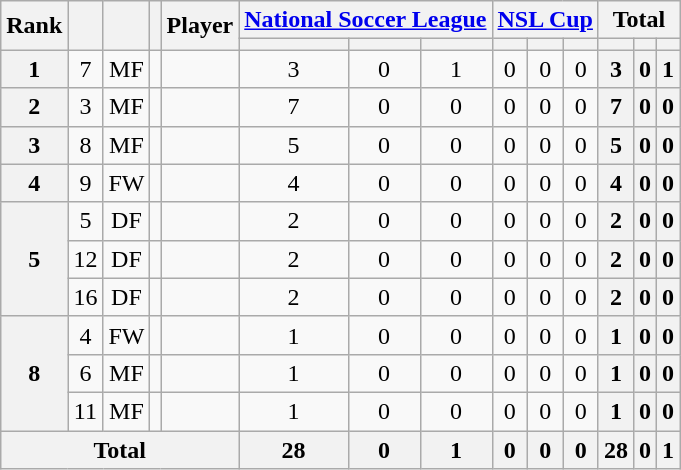<table class="wikitable sortable" style="text-align:center">
<tr>
<th rowspan="2">Rank</th>
<th rowspan="2"></th>
<th rowspan="2"></th>
<th rowspan="2"></th>
<th rowspan="2">Player</th>
<th colspan="3"><a href='#'>National Soccer League</a></th>
<th colspan="3"><a href='#'>NSL Cup</a></th>
<th colspan="3">Total</th>
</tr>
<tr>
<th></th>
<th></th>
<th></th>
<th></th>
<th></th>
<th></th>
<th></th>
<th></th>
<th></th>
</tr>
<tr>
<th>1</th>
<td>7</td>
<td>MF</td>
<td></td>
<td align="left"><br></td>
<td>3</td>
<td>0</td>
<td>1<br></td>
<td>0</td>
<td>0</td>
<td>0<br></td>
<th>3</th>
<th>0</th>
<th>1</th>
</tr>
<tr>
<th>2</th>
<td>3</td>
<td>MF</td>
<td></td>
<td align="left"><br></td>
<td>7</td>
<td>0</td>
<td>0<br></td>
<td>0</td>
<td>0</td>
<td>0<br></td>
<th>7</th>
<th>0</th>
<th>0</th>
</tr>
<tr>
<th>3</th>
<td>8</td>
<td>MF</td>
<td></td>
<td align="left"><br></td>
<td>5</td>
<td>0</td>
<td>0<br></td>
<td>0</td>
<td>0</td>
<td>0<br></td>
<th>5</th>
<th>0</th>
<th>0</th>
</tr>
<tr>
<th>4</th>
<td>9</td>
<td>FW</td>
<td></td>
<td align="left"><br></td>
<td>4</td>
<td>0</td>
<td>0<br></td>
<td>0</td>
<td>0</td>
<td>0<br></td>
<th>4</th>
<th>0</th>
<th>0</th>
</tr>
<tr>
<th rowspan="3">5</th>
<td>5</td>
<td>DF</td>
<td></td>
<td align="left"><br></td>
<td>2</td>
<td>0</td>
<td>0<br></td>
<td>0</td>
<td>0</td>
<td>0<br></td>
<th>2</th>
<th>0</th>
<th>0</th>
</tr>
<tr>
<td>12</td>
<td>DF</td>
<td></td>
<td align="left"><br></td>
<td>2</td>
<td>0</td>
<td>0<br></td>
<td>0</td>
<td>0</td>
<td>0<br></td>
<th>2</th>
<th>0</th>
<th>0</th>
</tr>
<tr>
<td>16</td>
<td>DF</td>
<td></td>
<td align="left"><br></td>
<td>2</td>
<td>0</td>
<td>0<br></td>
<td>0</td>
<td>0</td>
<td>0<br></td>
<th>2</th>
<th>0</th>
<th>0</th>
</tr>
<tr>
<th rowspan="3">8</th>
<td>4</td>
<td>FW</td>
<td></td>
<td align="left"><br></td>
<td>1</td>
<td>0</td>
<td>0<br></td>
<td>0</td>
<td>0</td>
<td>0<br></td>
<th>1</th>
<th>0</th>
<th>0</th>
</tr>
<tr>
<td>6</td>
<td>MF</td>
<td></td>
<td align="left"><br></td>
<td>1</td>
<td>0</td>
<td>0<br></td>
<td>0</td>
<td>0</td>
<td>0<br></td>
<th>1</th>
<th>0</th>
<th>0</th>
</tr>
<tr>
<td>11</td>
<td>MF</td>
<td></td>
<td align="left"><br></td>
<td>1</td>
<td>0</td>
<td>0<br></td>
<td>0</td>
<td>0</td>
<td>0<br></td>
<th>1</th>
<th>0</th>
<th>0</th>
</tr>
<tr>
<th colspan="5">Total<br></th>
<th>28</th>
<th>0</th>
<th>1<br></th>
<th>0</th>
<th>0</th>
<th>0<br></th>
<th>28</th>
<th>0</th>
<th>1</th>
</tr>
</table>
